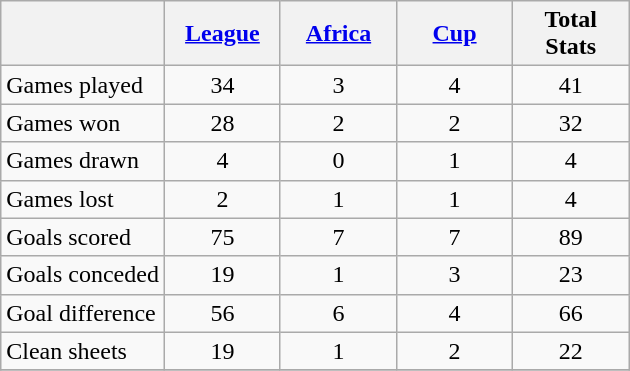<table class="wikitable" style="text-align: center;">
<tr>
<th></th>
<th style="width:70px;"><a href='#'>League</a></th>
<th style="width:70px;"><a href='#'>Africa</a></th>
<th style="width:70px;"><a href='#'>Cup</a></th>
<th style="width:70px;">Total Stats</th>
</tr>
<tr>
<td align=left>Games played</td>
<td>34</td>
<td>3</td>
<td>4</td>
<td>41</td>
</tr>
<tr>
<td align=left>Games won</td>
<td>28</td>
<td>2</td>
<td>2</td>
<td>32</td>
</tr>
<tr>
<td align=left>Games drawn</td>
<td>4</td>
<td>0</td>
<td>1</td>
<td>4</td>
</tr>
<tr>
<td align=left>Games lost</td>
<td>2</td>
<td>1</td>
<td>1</td>
<td>4</td>
</tr>
<tr>
<td align=left>Goals scored</td>
<td>75</td>
<td>7</td>
<td>7</td>
<td>89</td>
</tr>
<tr>
<td align=left>Goals conceded</td>
<td>19</td>
<td>1</td>
<td>3</td>
<td>23</td>
</tr>
<tr>
<td align=left>Goal difference</td>
<td>56</td>
<td>6</td>
<td>4</td>
<td>66</td>
</tr>
<tr>
<td align=left>Clean sheets</td>
<td>19</td>
<td>1</td>
<td>2</td>
<td>22</td>
</tr>
<tr>
</tr>
</table>
